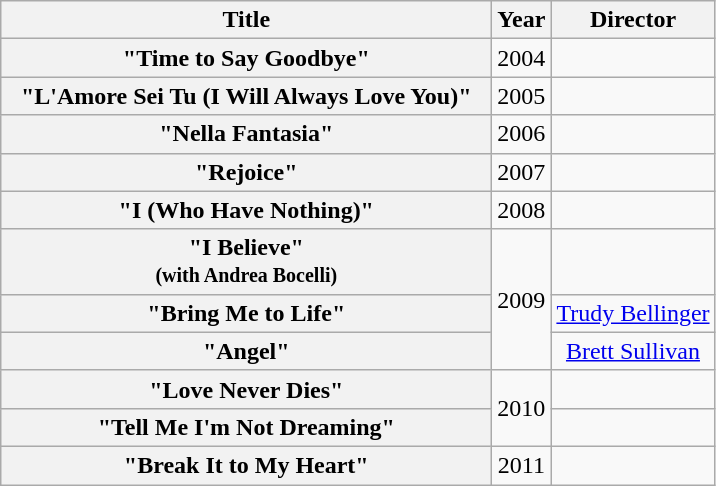<table class="wikitable plainrowheaders" style="text-align:center;">
<tr>
<th scope="col" style="width:20em;">Title</th>
<th scope="col" style="width:1em;">Year</th>
<th scope="col">Director</th>
</tr>
<tr>
<th scope="row">"Time to Say Goodbye"</th>
<td>2004</td>
<td></td>
</tr>
<tr>
<th scope="row">"L'Amore Sei Tu (I Will Always Love You)"</th>
<td>2005</td>
<td></td>
</tr>
<tr>
<th scope="row">"Nella Fantasia"</th>
<td>2006</td>
<td></td>
</tr>
<tr>
<th scope="row">"Rejoice"</th>
<td>2007</td>
<td></td>
</tr>
<tr>
<th scope="row">"I (Who Have Nothing)"</th>
<td>2008</td>
<td></td>
</tr>
<tr>
<th scope="row">"I Believe"<br><small>(with Andrea Bocelli)</small></th>
<td rowspan="3">2009</td>
<td></td>
</tr>
<tr>
<th scope="row">"Bring Me to Life"</th>
<td><a href='#'>Trudy Bellinger</a></td>
</tr>
<tr>
<th scope="row">"Angel"</th>
<td><a href='#'>Brett Sullivan</a></td>
</tr>
<tr>
<th scope="row">"Love Never Dies"</th>
<td rowspan="2">2010</td>
<td></td>
</tr>
<tr>
<th scope="row">"Tell Me I'm Not Dreaming"</th>
<td></td>
</tr>
<tr>
<th scope="row">"Break It to My Heart"</th>
<td>2011</td>
<td></td>
</tr>
</table>
